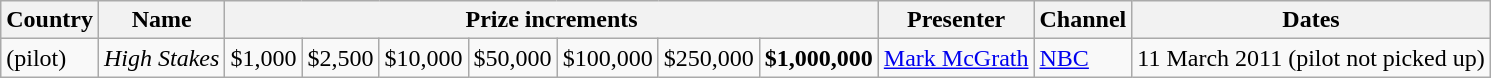<table class="wikitable">
<tr>
<th>Country</th>
<th>Name</th>
<th colspan="7">Prize increments</th>
<th>Presenter</th>
<th>Channel</th>
<th>Dates</th>
</tr>
<tr>
<td> (pilot)</td>
<td><em>High Stakes</em></td>
<td>$1,000</td>
<td>$2,500</td>
<td>$10,000</td>
<td>$50,000</td>
<td>$100,000</td>
<td>$250,000</td>
<td><strong>$1,000,000</strong></td>
<td><a href='#'>Mark McGrath</a></td>
<td><a href='#'>NBC</a></td>
<td>11 March 2011 (pilot not picked up)</td>
</tr>
</table>
